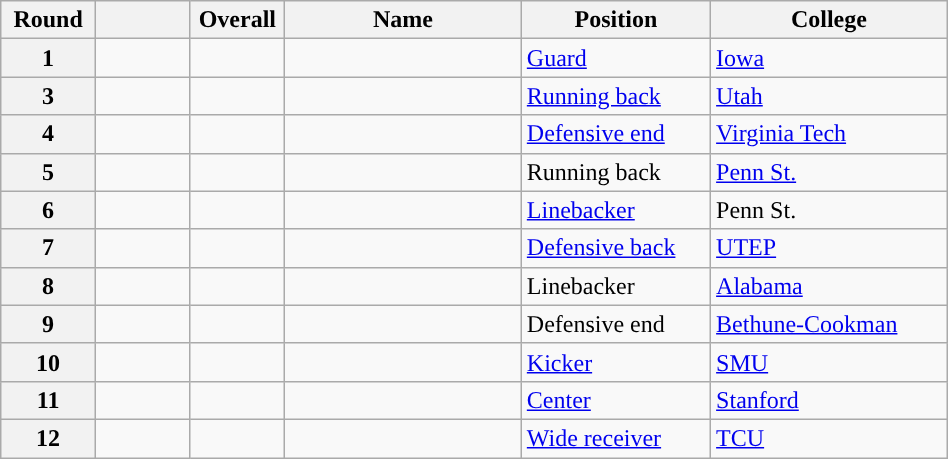<table class="wikitable sortable" style="width: 50%;">
<tr>
<th scope="col" style="width: 10%;">Round</th>
<th scope="col" style="width: 10%;"></th>
<th scope="col" style="width: 10%;">Overall</th>
<th scope="col" style="width: 25%;">Name</th>
<th scope="col" style="width: 20%;">Position</th>
<th scope="col" style="width: 25%;">College</th>
</tr>
<tr>
<th scope="row">1</th>
<td></td>
<td></td>
<td></td>
<td><a href='#'>Guard</a></td>
<td><a href='#'>Iowa</a></td>
</tr>
<tr>
<th scope="row">3</th>
<td></td>
<td></td>
<td></td>
<td><a href='#'>Running back</a></td>
<td><a href='#'>Utah</a></td>
</tr>
<tr>
<th scope="row">4</th>
<td></td>
<td></td>
<td></td>
<td><a href='#'>Defensive end</a></td>
<td><a href='#'>Virginia Tech</a></td>
</tr>
<tr>
<th scope="row">5</th>
<td></td>
<td></td>
<td></td>
<td>Running back</td>
<td><a href='#'>Penn St.</a></td>
</tr>
<tr>
<th scope="row">6</th>
<td></td>
<td></td>
<td></td>
<td><a href='#'>Linebacker</a></td>
<td>Penn St.</td>
</tr>
<tr>
<th scope="row">7</th>
<td></td>
<td></td>
<td></td>
<td><a href='#'>Defensive back</a></td>
<td><a href='#'>UTEP</a></td>
</tr>
<tr>
<th scope="row">8</th>
<td></td>
<td></td>
<td></td>
<td>Linebacker</td>
<td><a href='#'>Alabama</a></td>
</tr>
<tr>
<th scope="row">9</th>
<td></td>
<td></td>
<td></td>
<td>Defensive end</td>
<td><a href='#'>Bethune-Cookman</a></td>
</tr>
<tr>
<th scope="row">10</th>
<td></td>
<td></td>
<td></td>
<td><a href='#'>Kicker</a></td>
<td><a href='#'>SMU</a></td>
</tr>
<tr>
<th scope="row">11</th>
<td></td>
<td></td>
<td></td>
<td><a href='#'>Center</a></td>
<td><a href='#'>Stanford</a></td>
</tr>
<tr>
<th scope="row">12</th>
<td></td>
<td></td>
<td></td>
<td><a href='#'>Wide receiver</a></td>
<td><a href='#'>TCU</a></td>
</tr>
</table>
